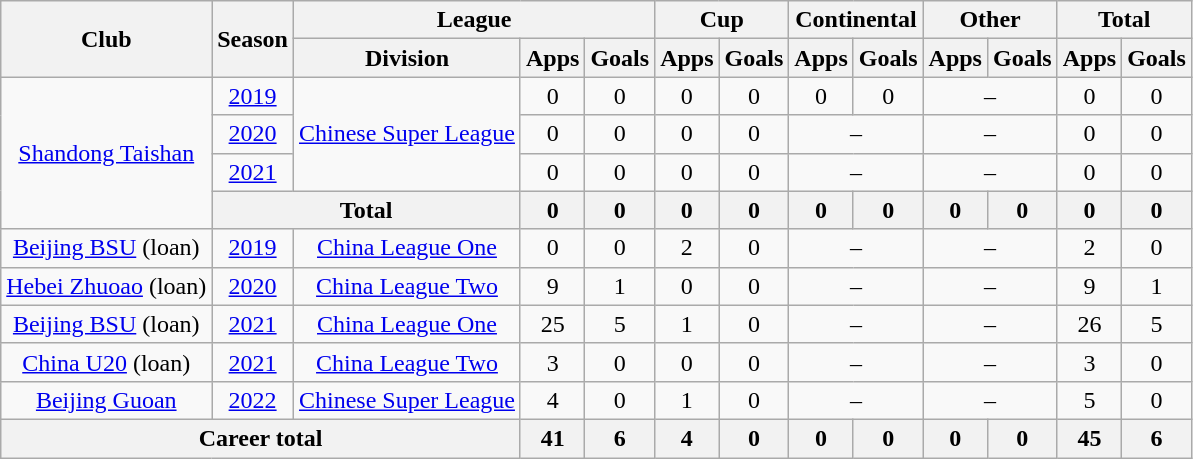<table class="wikitable" style="text-align: center">
<tr>
<th rowspan="2">Club</th>
<th rowspan="2">Season</th>
<th colspan="3">League</th>
<th colspan="2">Cup</th>
<th colspan="2">Continental</th>
<th colspan="2">Other</th>
<th colspan="2">Total</th>
</tr>
<tr>
<th>Division</th>
<th>Apps</th>
<th>Goals</th>
<th>Apps</th>
<th>Goals</th>
<th>Apps</th>
<th>Goals</th>
<th>Apps</th>
<th>Goals</th>
<th>Apps</th>
<th>Goals</th>
</tr>
<tr>
<td rowspan="4"><a href='#'>Shandong Taishan</a></td>
<td><a href='#'>2019</a></td>
<td rowspan="3"><a href='#'>Chinese Super League</a></td>
<td>0</td>
<td>0</td>
<td>0</td>
<td>0</td>
<td>0</td>
<td>0</td>
<td colspan="2">–</td>
<td>0</td>
<td>0</td>
</tr>
<tr>
<td><a href='#'>2020</a></td>
<td>0</td>
<td>0</td>
<td>0</td>
<td>0</td>
<td colspan="2">–</td>
<td colspan="2">–</td>
<td>0</td>
<td>0</td>
</tr>
<tr>
<td><a href='#'>2021</a></td>
<td>0</td>
<td>0</td>
<td>0</td>
<td>0</td>
<td colspan="2">–</td>
<td colspan="2">–</td>
<td>0</td>
<td>0</td>
</tr>
<tr>
<th colspan=2>Total</th>
<th>0</th>
<th>0</th>
<th>0</th>
<th>0</th>
<th>0</th>
<th>0</th>
<th>0</th>
<th>0</th>
<th>0</th>
<th>0</th>
</tr>
<tr>
<td><a href='#'>Beijing BSU</a> (loan)</td>
<td><a href='#'>2019</a></td>
<td><a href='#'>China League One</a></td>
<td>0</td>
<td>0</td>
<td>2</td>
<td>0</td>
<td colspan="2">–</td>
<td colspan="2">–</td>
<td>2</td>
<td>0</td>
</tr>
<tr>
<td><a href='#'>Hebei Zhuoao</a> (loan)</td>
<td><a href='#'>2020</a></td>
<td><a href='#'>China League Two</a></td>
<td>9</td>
<td>1</td>
<td>0</td>
<td>0</td>
<td colspan="2">–</td>
<td colspan="2">–</td>
<td>9</td>
<td>1</td>
</tr>
<tr>
<td><a href='#'>Beijing BSU</a> (loan)</td>
<td><a href='#'>2021</a></td>
<td><a href='#'>China League One</a></td>
<td>25</td>
<td>5</td>
<td>1</td>
<td>0</td>
<td colspan="2">–</td>
<td colspan="2">–</td>
<td>26</td>
<td>5</td>
</tr>
<tr>
<td><a href='#'>China U20</a> (loan)</td>
<td><a href='#'>2021</a></td>
<td><a href='#'>China League Two</a></td>
<td>3</td>
<td>0</td>
<td>0</td>
<td>0</td>
<td colspan="2">–</td>
<td colspan="2">–</td>
<td>3</td>
<td>0</td>
</tr>
<tr>
<td><a href='#'>Beijing Guoan</a></td>
<td><a href='#'>2022</a></td>
<td><a href='#'>Chinese Super League</a></td>
<td>4</td>
<td>0</td>
<td>1</td>
<td>0</td>
<td colspan="2">–</td>
<td colspan="2">–</td>
<td>5</td>
<td>0</td>
</tr>
<tr>
<th colspan=3>Career total</th>
<th>41</th>
<th>6</th>
<th>4</th>
<th>0</th>
<th>0</th>
<th>0</th>
<th>0</th>
<th>0</th>
<th>45</th>
<th>6</th>
</tr>
</table>
